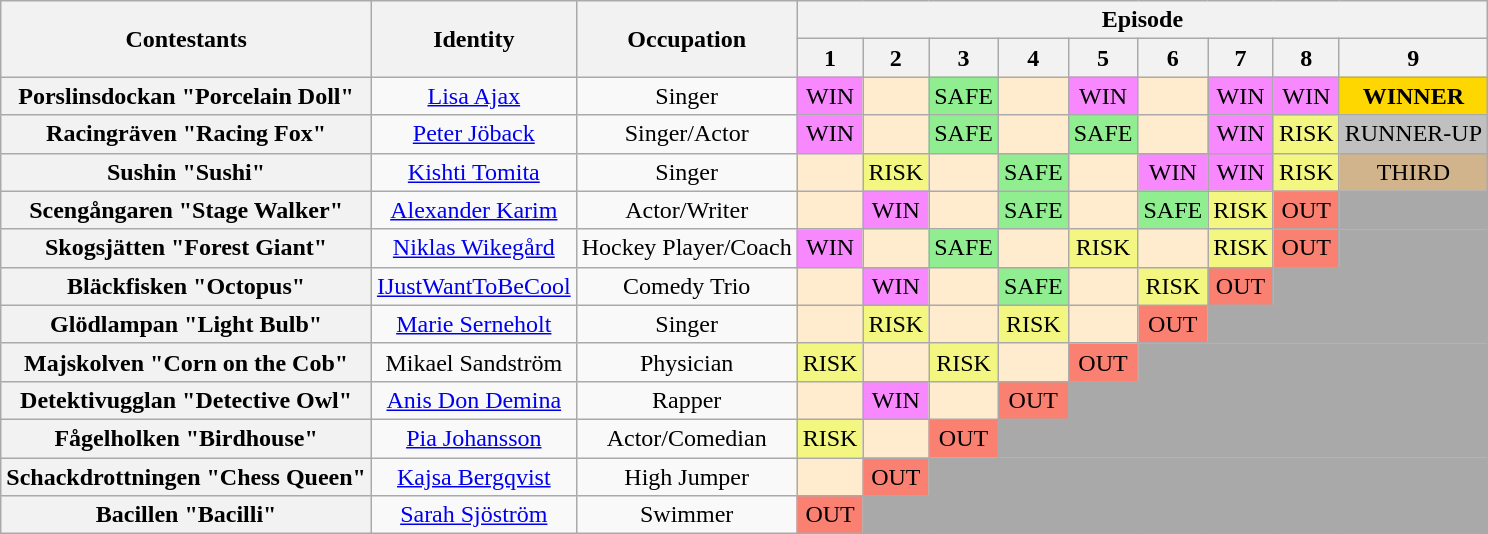<table class="wikitable plainrowheaders" style="text-align: center;">
<tr>
<th rowspan="2">Contestants</th>
<th rowspan="2">Identity</th>
<th rowspan="2">Occupation</th>
<th colspan="9">Episode</th>
</tr>
<tr>
<th rowspan="1">1</th>
<th rowspan="1">2</th>
<th rowspan="1">3</th>
<th rowspan="1">4</th>
<th rowspan="1">5</th>
<th rowspan="1">6</th>
<th rowspan="1">7</th>
<th rowspan="1">8</th>
<th rowspan="1">9</th>
</tr>
<tr>
<th>Porslinsdockan "Porcelain Doll"</th>
<td><a href='#'>Lisa Ajax</a></td>
<td>Singer</td>
<td bgcolor="#F888FD">WIN</td>
<td bgcolor="#FFEBCD"></td>
<td bgcolor=lightgreen>SAFE</td>
<td bgcolor="#FFEBCD"></td>
<td bgcolor="#F888FD">WIN</td>
<td bgcolor="#FFEBCD"></td>
<td bgcolor="#F888FD">WIN</td>
<td bgcolor="#F888FD">WIN</td>
<td bgcolor=gold><strong>WINNER</strong></td>
</tr>
<tr>
<th>Racingräven "Racing Fox"</th>
<td><a href='#'>Peter Jöback</a></td>
<td>Singer/Actor</td>
<td bgcolor="#F888FD">WIN</td>
<td bgcolor="#FFEBCD"></td>
<td bgcolor=lightgreen>SAFE</td>
<td bgcolor="#FFEBCD"></td>
<td bgcolor=lightgreen>SAFE</td>
<td bgcolor="#FFEBCD"></td>
<td bgcolor="#F888FD">WIN</td>
<td bgcolor="#F3F781">RISK</td>
<td bgcolor=silver>RUNNER-UP</td>
</tr>
<tr>
<th>Sushin "Sushi"</th>
<td><a href='#'>Kishti Tomita</a></td>
<td>Singer</td>
<td bgcolor="#FFEBCD"></td>
<td bgcolor="#F3F781">RISK</td>
<td bgcolor="#FFEBCD"></td>
<td bgcolor=lightgreen>SAFE</td>
<td bgcolor="#FFEBCD"></td>
<td bgcolor="#F888FD">WIN</td>
<td bgcolor="#F888FD">WIN</td>
<td bgcolor="#F3F781">RISK</td>
<td bgcolor=tan>THIRD</td>
</tr>
<tr>
<th>Scengångaren "Stage Walker"</th>
<td><a href='#'>Alexander Karim</a></td>
<td>Actor/Writer</td>
<td bgcolor="#FFEBCD"></td>
<td bgcolor="#F888FD">WIN</td>
<td bgcolor="#FFEBCD"></td>
<td bgcolor=lightgreen>SAFE</td>
<td bgcolor="#FFEBCD"></td>
<td bgcolor=lightgreen>SAFE</td>
<td bgcolor="#F3F781">RISK</td>
<td bgcolor=salmon>OUT</td>
<td bgcolor="darkgrey"></td>
</tr>
<tr>
<th>Skogsjätten "Forest Giant"</th>
<td><a href='#'>Niklas Wikegård</a></td>
<td>Hockey Player/Coach</td>
<td bgcolor="#F888FD">WIN</td>
<td bgcolor="#FFEBCD"></td>
<td bgcolor=lightgreen>SAFE</td>
<td bgcolor="#FFEBCD"></td>
<td bgcolor="#F3F781">RISK</td>
<td bgcolor="#FFEBCD"></td>
<td bgcolor="#F3F781">RISK</td>
<td bgcolor=salmon>OUT</td>
<td bgcolor="darkgrey"></td>
</tr>
<tr>
<th>Bläckfisken "Octopus"</th>
<td><a href='#'>IJustWantToBeCool</a></td>
<td>Comedy Trio</td>
<td bgcolor="#FFEBCD"></td>
<td bgcolor="#F888FD">WIN</td>
<td bgcolor="#FFEBCD"></td>
<td bgcolor=lightgreen>SAFE</td>
<td bgcolor="#FFEBCD"></td>
<td bgcolor="#F3F781">RISK</td>
<td bgcolor=salmon>OUT</td>
<td colspan="2" bgcolor="darkgrey"></td>
</tr>
<tr>
<th>Glödlampan "Light Bulb"</th>
<td><a href='#'>Marie Serneholt</a></td>
<td>Singer</td>
<td bgcolor="#FFEBCD"></td>
<td bgcolor="#F3F781">RISK</td>
<td bgcolor="#FFEBCD"></td>
<td bgcolor="#F3F781">RISK</td>
<td bgcolor="#FFEBCD"></td>
<td bgcolor=salmon>OUT</td>
<td colspan="3" bgcolor="darkgrey"></td>
</tr>
<tr>
<th>Majskolven "Corn on the Cob"</th>
<td>Mikael Sandström</td>
<td>Physician</td>
<td bgcolor="#F3F781">RISK</td>
<td bgcolor="#FFEBCD"></td>
<td bgcolor="#F3F781">RISK</td>
<td bgcolor="#FFEBCD"></td>
<td bgcolor=salmon>OUT</td>
<td colspan="4" bgcolor="darkgrey"></td>
</tr>
<tr>
<th>Detektivugglan "Detective Owl"</th>
<td><a href='#'>Anis Don Demina</a></td>
<td>Rapper</td>
<td bgcolor="#FFEBCD"></td>
<td bgcolor="#F888FD">WIN</td>
<td bgcolor="#FFEBCD"></td>
<td bgcolor=salmon>OUT</td>
<td colspan="5" bgcolor="darkgrey"></td>
</tr>
<tr>
<th>Fågelholken "Birdhouse"</th>
<td><a href='#'>Pia Johansson</a></td>
<td>Actor/Comedian</td>
<td bgcolor="#F3F781">RISK</td>
<td bgcolor="#FFEBCD"></td>
<td bgcolor=salmon>OUT</td>
<td colspan="6" bgcolor="darkgrey"></td>
</tr>
<tr>
<th>Schackdrottningen "Chess Queen"</th>
<td><a href='#'>Kajsa Bergqvist</a></td>
<td>High Jumper</td>
<td bgcolor="#FFEBCD"></td>
<td bgcolor=salmon>OUT</td>
<td colspan="7" bgcolor="darkgrey"></td>
</tr>
<tr>
<th>Bacillen "Bacilli"</th>
<td><a href='#'>Sarah Sjöström</a></td>
<td>Swimmer</td>
<td bgcolor=salmon>OUT</td>
<td colspan="8" bgcolor="darkgrey"></td>
</tr>
</table>
